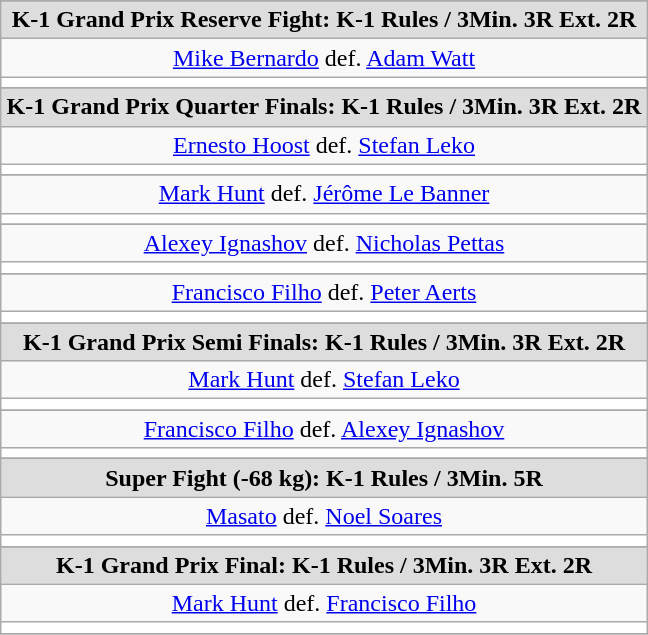<table class="wikitable" style="clear:both; margin:1.5em auto; text-align:center;">
<tr>
</tr>
<tr align="center"  bgcolor="#dddddd">
<td><strong>K-1 Grand Prix Reserve Fight: K-1 Rules / 3Min. 3R Ext. 2R</strong></td>
</tr>
<tr align="center"  bgcolor=>
<td align=center> <a href='#'>Mike Bernardo</a> def. <a href='#'>Adam Watt</a> </td>
</tr>
<tr>
<th style=background:white colspan=2></th>
</tr>
<tr>
</tr>
<tr align="center"  bgcolor="#dddddd">
<td><strong>K-1 Grand Prix Quarter Finals: K-1 Rules / 3Min. 3R Ext. 2R</strong></td>
</tr>
<tr align="center"  bgcolor=>
<td align=center> <a href='#'>Ernesto Hoost</a> def. <a href='#'>Stefan Leko</a> </td>
</tr>
<tr>
<th style=background:white colspan=2></th>
</tr>
<tr>
</tr>
<tr align="center"  bgcolor=>
<td align=center> <a href='#'>Mark Hunt</a> def. <a href='#'>Jérôme Le Banner</a> </td>
</tr>
<tr>
<th style=background:white colspan=2></th>
</tr>
<tr>
</tr>
<tr align="center"  bgcolor=>
<td align=center> <a href='#'>Alexey Ignashov</a> def. <a href='#'>Nicholas Pettas</a> </td>
</tr>
<tr>
<th style=background:white colspan=2></th>
</tr>
<tr>
</tr>
<tr align="center"  bgcolor=>
<td align=center> <a href='#'>Francisco Filho</a> def. <a href='#'>Peter Aerts</a> </td>
</tr>
<tr>
<th style=background:white colspan=2></th>
</tr>
<tr>
</tr>
<tr align="center"  bgcolor="#dddddd">
<td><strong>K-1 Grand Prix Semi Finals: K-1 Rules / 3Min. 3R Ext. 2R</strong></td>
</tr>
<tr align="center"  bgcolor=>
<td align=center> <a href='#'>Mark Hunt</a> def. <a href='#'>Stefan Leko</a> </td>
</tr>
<tr>
<th style=background:white colspan=2></th>
</tr>
<tr>
</tr>
<tr align="center"  bgcolor=>
<td align=center> <a href='#'>Francisco Filho</a> def. <a href='#'>Alexey Ignashov</a> </td>
</tr>
<tr>
<th style=background:white colspan=2></th>
</tr>
<tr>
</tr>
<tr align="center"  bgcolor="#dddddd">
<td><strong>Super Fight (-68 kg): K-1 Rules / 3Min. 5R</strong></td>
</tr>
<tr align="center"  bgcolor=>
<td align=center> <a href='#'>Masato</a> def. <a href='#'>Noel Soares</a> </td>
</tr>
<tr>
<th style=background:white colspan=2></th>
</tr>
<tr>
</tr>
<tr align="center"  bgcolor="#dddddd">
<td><strong>K-1 Grand Prix Final: K-1 Rules / 3Min. 3R Ext. 2R</strong></td>
</tr>
<tr align="center"  bgcolor=>
<td align=center> <a href='#'>Mark Hunt</a> def. <a href='#'>Francisco Filho</a> </td>
</tr>
<tr>
<th style=background:white colspan=2></th>
</tr>
<tr>
</tr>
</table>
